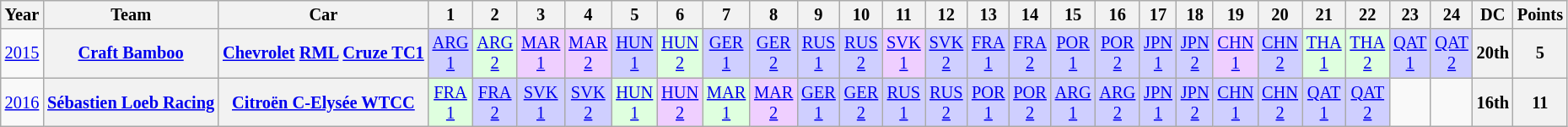<table class="wikitable" style="text-align:center; font-size:85%">
<tr>
<th>Year</th>
<th>Team</th>
<th>Car</th>
<th>1</th>
<th>2</th>
<th>3</th>
<th>4</th>
<th>5</th>
<th>6</th>
<th>7</th>
<th>8</th>
<th>9</th>
<th>10</th>
<th>11</th>
<th>12</th>
<th>13</th>
<th>14</th>
<th>15</th>
<th>16</th>
<th>17</th>
<th>18</th>
<th>19</th>
<th>20</th>
<th>21</th>
<th>22</th>
<th>23</th>
<th>24</th>
<th>DC</th>
<th>Points</th>
</tr>
<tr>
<td><a href='#'>2015</a></td>
<th><a href='#'>Craft Bamboo</a></th>
<th><a href='#'>Chevrolet</a> <a href='#'>RML</a> <a href='#'>Cruze TC1</a></th>
<td style="background:#CFCFFF;"><a href='#'>ARG<br>1</a><br></td>
<td style="background:#DFFFDF;"><a href='#'>ARG<br>2</a><br></td>
<td style="background:#EFCFFF;"><a href='#'>MAR<br>1</a><br></td>
<td style="background:#EFCFFF;"><a href='#'>MAR<br>2</a><br></td>
<td style="background:#CFCFFF;"><a href='#'>HUN<br>1</a><br></td>
<td style="background:#DFFFDF;"><a href='#'>HUN<br>2</a><br></td>
<td style="background:#CFCFFF;"><a href='#'>GER<br>1</a><br></td>
<td style="background:#CFCFFF;"><a href='#'>GER<br>2</a><br></td>
<td style="background:#CFCFFF;"><a href='#'>RUS<br>1</a><br></td>
<td style="background:#CFCFFF;"><a href='#'>RUS<br>2</a><br></td>
<td style="background:#EFCFFF;"><a href='#'>SVK<br>1</a><br></td>
<td style="background:#CFCFFF;"><a href='#'>SVK<br>2</a><br></td>
<td style="background:#CFCFFF;"><a href='#'>FRA<br>1</a><br></td>
<td style="background:#CFCFFF;"><a href='#'>FRA<br>2</a><br></td>
<td style="background:#CFCFFF;"><a href='#'>POR<br>1</a><br></td>
<td style="background:#CFCFFF;"><a href='#'>POR<br>2</a><br></td>
<td style="background:#CFCFFF;"><a href='#'>JPN<br>1</a><br></td>
<td style="background:#CFCFFF;"><a href='#'>JPN<br>2</a><br></td>
<td style="background:#EFCFFF;"><a href='#'>CHN<br>1</a><br></td>
<td style="background:#CFCFFF;"><a href='#'>CHN<br>2</a><br></td>
<td style="background:#DFFFDF;"><a href='#'>THA<br>1</a><br></td>
<td style="background:#DFFFDF;"><a href='#'>THA<br>2</a><br></td>
<td style="background:#CFCFFF;"><a href='#'>QAT<br>1</a><br></td>
<td style="background:#CFCFFF;"><a href='#'>QAT<br>2</a><br></td>
<th>20th</th>
<th>5</th>
</tr>
<tr>
<td><a href='#'>2016</a></td>
<th><a href='#'>Sébastien Loeb Racing</a></th>
<th><a href='#'>Citroën C-Elysée WTCC</a></th>
<td style="background:#DFFFDF;"><a href='#'>FRA<br>1</a><br></td>
<td style="background:#CFCFFF;"><a href='#'>FRA<br>2</a><br></td>
<td style="background:#CFCFFF;"><a href='#'>SVK<br>1</a><br></td>
<td style="background:#CFCFFF;"><a href='#'>SVK<br>2</a><br></td>
<td style="background:#DFFFDF;"><a href='#'>HUN<br>1</a><br></td>
<td style="background:#EFCFFF;"><a href='#'>HUN<br>2</a><br></td>
<td style="background:#DFFFDF;"><a href='#'>MAR<br>1</a><br></td>
<td style="background:#EFCFFF;"><a href='#'>MAR<br>2</a><br></td>
<td style="background:#CFCFFF;"><a href='#'>GER<br>1</a><br></td>
<td style="background:#CFCFFF;"><a href='#'>GER<br>2</a><br></td>
<td style="background:#CFCFFF;"><a href='#'>RUS<br>1</a><br></td>
<td style="background:#CFCFFF;"><a href='#'>RUS<br>2</a><br></td>
<td style="background:#CFCFFF;"><a href='#'>POR<br>1</a><br></td>
<td style="background:#CFCFFF;"><a href='#'>POR<br>2</a><br></td>
<td style="background:#CFCFFF;"><a href='#'>ARG<br>1</a><br></td>
<td style="background:#CFCFFF;"><a href='#'>ARG<br>2</a><br></td>
<td style="background:#CFCFFF;"><a href='#'>JPN<br>1</a><br></td>
<td style="background:#CFCFFF;"><a href='#'>JPN<br>2</a><br></td>
<td style="background:#CFCFFF;"><a href='#'>CHN<br>1</a><br></td>
<td style="background:#CFCFFF;"><a href='#'>CHN<br>2</a><br></td>
<td style="background:#CFCFFF;"><a href='#'>QAT<br>1</a><br></td>
<td style="background:#CFCFFF;"><a href='#'>QAT<br>2</a><br></td>
<td></td>
<td></td>
<th>16th</th>
<th>11</th>
</tr>
</table>
